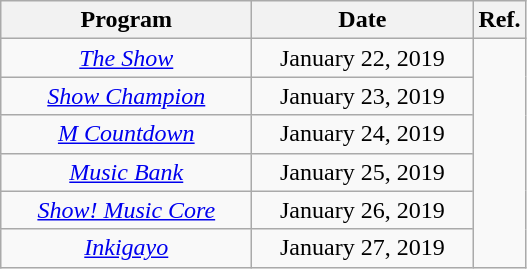<table class="wikitable plainrowheaders" style="text-align:center;">
<tr>
<th width="160">Program</th>
<th width="140">Date</th>
<th>Ref.</th>
</tr>
<tr>
<td><em><a href='#'>The Show</a></em></td>
<td>January 22, 2019</td>
<td rowspan="6"></td>
</tr>
<tr>
<td><em><a href='#'>Show Champion</a></em></td>
<td>January 23, 2019</td>
</tr>
<tr>
<td><em><a href='#'>M Countdown</a></em></td>
<td>January 24, 2019</td>
</tr>
<tr>
<td><em><a href='#'>Music Bank</a></em></td>
<td>January 25, 2019</td>
</tr>
<tr>
<td><em><a href='#'>Show! Music Core</a></em></td>
<td>January 26, 2019</td>
</tr>
<tr>
<td><em><a href='#'>Inkigayo</a></em></td>
<td>January 27, 2019</td>
</tr>
</table>
